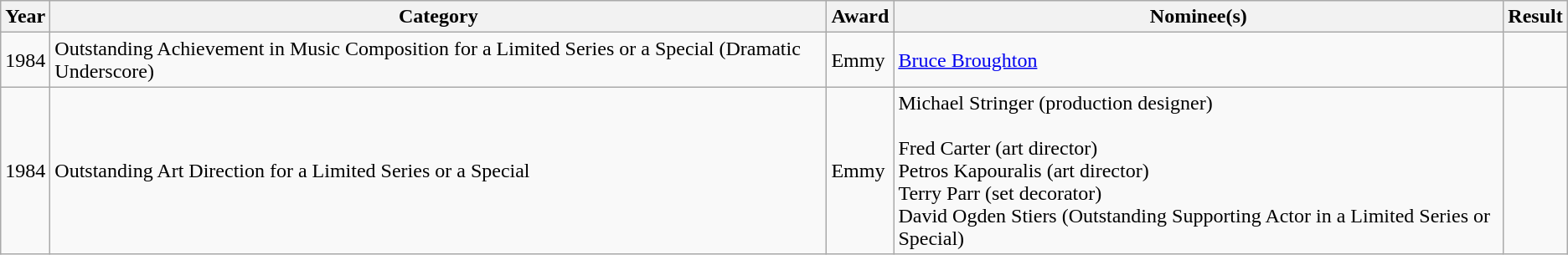<table class="wikitable">
<tr>
<th>Year</th>
<th>Category</th>
<th>Award</th>
<th>Nominee(s)</th>
<th>Result</th>
</tr>
<tr>
<td>1984</td>
<td>Outstanding Achievement in Music Composition for a Limited Series or a Special (Dramatic Underscore)</td>
<td>Emmy</td>
<td><a href='#'>Bruce Broughton</a></td>
<td></td>
</tr>
<tr>
<td>1984</td>
<td>Outstanding Art Direction for a Limited Series or a Special</td>
<td>Emmy</td>
<td>Michael Stringer (production designer)<br><br>Fred Carter (art director)<br>
Petros Kapouralis (art director)<br>
Terry Parr (set decorator)<br>David Ogden Stiers (Outstanding Supporting Actor in a Limited Series or Special)</td>
<td></td>
</tr>
</table>
